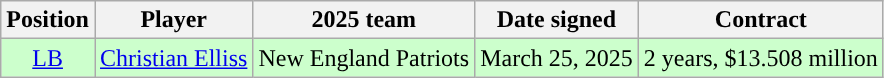<table class="wikitable" style="text-align:center">
<tr>
<th>Position</th>
<th>Player</th>
<th>2025 team</th>
<th>Date signed</th>
<th>Contract</th>
</tr>
<tr style="background:#cfc;">
<td><a href='#'>LB</a></td>
<td><a href='#'>Christian Elliss</a></td>
<td>New England Patriots</td>
<td>March 25, 2025</td>
<td>2 years, $13.508 million</td>
</tr>
</table>
